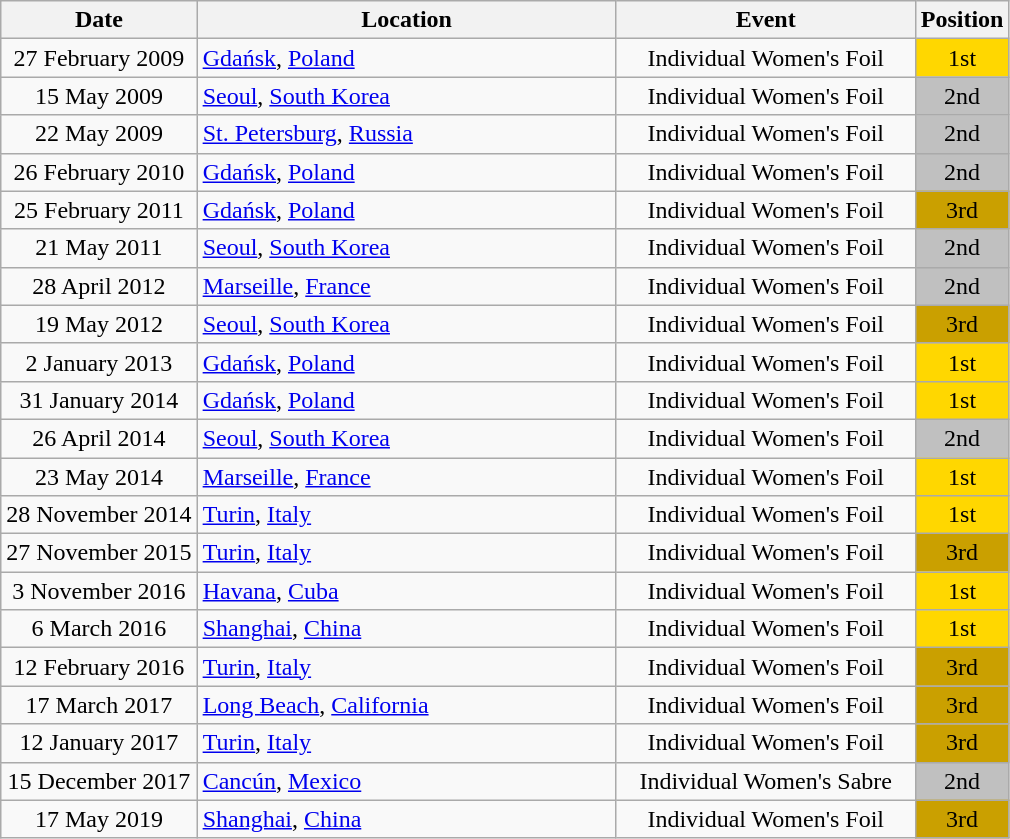<table class="wikitable" style="text-align:center;">
<tr>
<th>Date</th>
<th style="width:17em">Location</th>
<th style="width:12em">Event</th>
<th>Position</th>
</tr>
<tr>
<td>27 February 2009</td>
<td rowspan="1" align="left"> <a href='#'>Gdańsk</a>, <a href='#'>Poland</a></td>
<td>Individual Women's Foil</td>
<td bgcolor="gold">1st</td>
</tr>
<tr>
<td>15 May 2009</td>
<td rowspan="1" align="left"> <a href='#'>Seoul</a>, <a href='#'>South Korea</a></td>
<td>Individual Women's Foil</td>
<td bgcolor="silver">2nd</td>
</tr>
<tr>
<td>22 May 2009</td>
<td rowspan="1" align="left"> <a href='#'>St. Petersburg</a>, <a href='#'>Russia</a></td>
<td>Individual Women's Foil</td>
<td bgcolor="silver">2nd</td>
</tr>
<tr>
<td>26 February 2010</td>
<td rowspan="1" align="left"> <a href='#'>Gdańsk</a>, <a href='#'>Poland</a></td>
<td>Individual Women's Foil</td>
<td bgcolor="silver">2nd</td>
</tr>
<tr>
<td>25 February 2011</td>
<td rowspan="1" align="left"> <a href='#'>Gdańsk</a>, <a href='#'>Poland</a></td>
<td>Individual Women's Foil</td>
<td bgcolor="caramel">3rd</td>
</tr>
<tr>
<td>21 May 2011</td>
<td rowspan="1" align="left"> <a href='#'>Seoul</a>, <a href='#'>South Korea</a></td>
<td>Individual Women's Foil</td>
<td bgcolor="silver">2nd</td>
</tr>
<tr>
<td>28 April 2012</td>
<td rowspan="1" align="left"> <a href='#'>Marseille</a>, <a href='#'>France</a></td>
<td>Individual Women's Foil</td>
<td bgcolor="silver">2nd</td>
</tr>
<tr>
<td rowspan="1">19 May 2012</td>
<td rowspan="1" align="left"> <a href='#'>Seoul</a>, <a href='#'>South Korea</a></td>
<td>Individual Women's Foil</td>
<td bgcolor="caramel">3rd</td>
</tr>
<tr>
<td>2 January 2013</td>
<td rowspan="1" align="left"> <a href='#'>Gdańsk</a>, <a href='#'>Poland</a></td>
<td>Individual Women's Foil</td>
<td bgcolor="gold">1st</td>
</tr>
<tr>
<td>31 January 2014</td>
<td rowspan="1" align="left"> <a href='#'>Gdańsk</a>, <a href='#'>Poland</a></td>
<td>Individual Women's Foil</td>
<td bgcolor="gold">1st</td>
</tr>
<tr>
<td>26 April 2014</td>
<td rowspan="1" align="left"> <a href='#'>Seoul</a>, <a href='#'>South Korea</a></td>
<td>Individual Women's Foil</td>
<td bgcolor="silver">2nd</td>
</tr>
<tr>
<td>23 May 2014</td>
<td rowspan="1" align="left"> <a href='#'>Marseille</a>, <a href='#'>France</a></td>
<td>Individual Women's Foil</td>
<td bgcolor="gold">1st</td>
</tr>
<tr>
<td>28 November 2014</td>
<td rowspan="1" align="left"> <a href='#'>Turin</a>, <a href='#'>Italy</a></td>
<td>Individual Women's Foil</td>
<td bgcolor="gold">1st</td>
</tr>
<tr>
<td>27 November 2015</td>
<td rowspan="1" align="left"> <a href='#'>Turin</a>, <a href='#'>Italy</a></td>
<td>Individual Women's Foil</td>
<td bgcolor="caramel">3rd</td>
</tr>
<tr>
<td>3 November 2016</td>
<td rowspan="1" align="left"> <a href='#'>Havana</a>, <a href='#'>Cuba</a></td>
<td>Individual Women's Foil</td>
<td bgcolor="gold">1st</td>
</tr>
<tr>
<td>6 March 2016</td>
<td rowspan="1" align="left"> <a href='#'>Shanghai</a>, <a href='#'>China</a></td>
<td>Individual Women's Foil</td>
<td bgcolor="gold">1st</td>
</tr>
<tr>
<td>12 February 2016</td>
<td rowspan="1" align="left"> <a href='#'>Turin</a>, <a href='#'>Italy</a></td>
<td>Individual Women's Foil</td>
<td bgcolor="caramel">3rd</td>
</tr>
<tr>
<td>17 March 2017</td>
<td rowspan="1" align="left"> <a href='#'>Long Beach</a>, <a href='#'>California</a></td>
<td>Individual Women's Foil</td>
<td bgcolor="caramel">3rd</td>
</tr>
<tr>
<td>12 January 2017</td>
<td rowspan="1" align="left"> <a href='#'>Turin</a>, <a href='#'>Italy</a></td>
<td>Individual Women's Foil</td>
<td bgcolor="caramel">3rd</td>
</tr>
<tr>
<td>15 December 2017</td>
<td rowspan="1" align="left"> <a href='#'>Cancún</a>, <a href='#'>Mexico</a></td>
<td>Individual Women's Sabre</td>
<td bgcolor="silver">2nd</td>
</tr>
<tr>
<td>17 May 2019</td>
<td rowspan="1" align="left"> <a href='#'>Shanghai</a>, <a href='#'>China</a></td>
<td>Individual Women's Foil</td>
<td bgcolor="caramel">3rd</td>
</tr>
</table>
